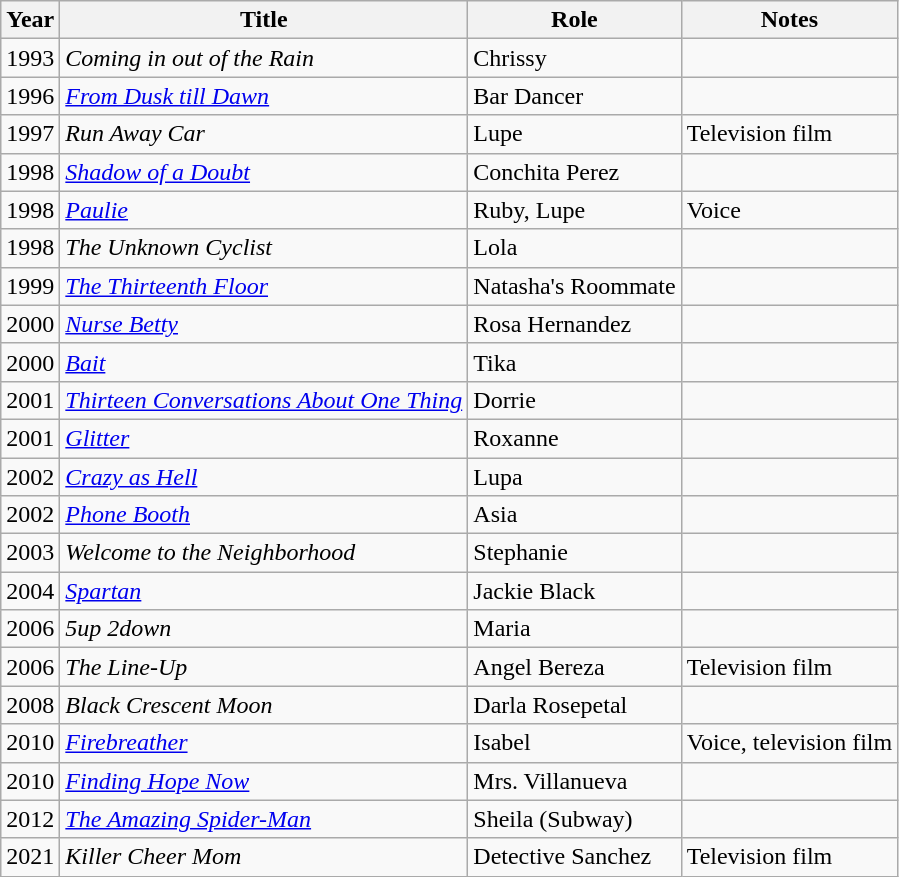<table class="wikitable sortable">
<tr>
<th>Year</th>
<th>Title</th>
<th>Role</th>
<th>Notes</th>
</tr>
<tr>
<td>1993</td>
<td><em>Coming in out of the Rain</em></td>
<td>Chrissy</td>
<td></td>
</tr>
<tr>
<td>1996</td>
<td><em><a href='#'>From Dusk till Dawn</a></em></td>
<td>Bar Dancer</td>
<td></td>
</tr>
<tr>
<td>1997</td>
<td><em>Run Away Car</em></td>
<td>Lupe</td>
<td>Television film</td>
</tr>
<tr>
<td>1998</td>
<td><em><a href='#'>Shadow of a Doubt</a></em></td>
<td>Conchita Perez</td>
<td></td>
</tr>
<tr>
<td>1998</td>
<td><em><a href='#'>Paulie</a></em></td>
<td>Ruby, Lupe</td>
<td>Voice</td>
</tr>
<tr>
<td>1998</td>
<td><em>The Unknown Cyclist</em></td>
<td>Lola</td>
<td></td>
</tr>
<tr>
<td>1999</td>
<td><em><a href='#'>The Thirteenth Floor</a></em></td>
<td>Natasha's Roommate</td>
<td></td>
</tr>
<tr>
<td>2000</td>
<td><em><a href='#'>Nurse Betty</a></em></td>
<td>Rosa Hernandez</td>
<td></td>
</tr>
<tr>
<td>2000</td>
<td><em><a href='#'>Bait</a></em></td>
<td>Tika</td>
<td></td>
</tr>
<tr>
<td>2001</td>
<td><em><a href='#'>Thirteen Conversations About One Thing</a></em></td>
<td>Dorrie</td>
<td></td>
</tr>
<tr>
<td>2001</td>
<td><em><a href='#'>Glitter</a></em></td>
<td>Roxanne</td>
<td></td>
</tr>
<tr>
<td>2002</td>
<td><em><a href='#'>Crazy as Hell</a></em></td>
<td>Lupa</td>
<td></td>
</tr>
<tr>
<td>2002</td>
<td><em><a href='#'>Phone Booth</a></em></td>
<td>Asia</td>
<td></td>
</tr>
<tr>
<td>2003</td>
<td><em>Welcome to the Neighborhood</em></td>
<td>Stephanie</td>
<td></td>
</tr>
<tr>
<td>2004</td>
<td><em><a href='#'>Spartan</a></em></td>
<td>Jackie Black</td>
<td></td>
</tr>
<tr>
<td>2006</td>
<td><em>5up 2down</em></td>
<td>Maria</td>
<td></td>
</tr>
<tr>
<td>2006</td>
<td><em>The Line-Up</em></td>
<td>Angel Bereza</td>
<td>Television film</td>
</tr>
<tr>
<td>2008</td>
<td><em>Black Crescent Moon</em></td>
<td>Darla Rosepetal</td>
<td></td>
</tr>
<tr>
<td>2010</td>
<td><em><a href='#'>Firebreather</a></em></td>
<td>Isabel</td>
<td>Voice, television film</td>
</tr>
<tr>
<td>2010</td>
<td><em><a href='#'>Finding Hope Now</a></em></td>
<td>Mrs. Villanueva</td>
<td></td>
</tr>
<tr>
<td>2012</td>
<td><em><a href='#'>The Amazing Spider-Man</a></em></td>
<td>Sheila (Subway)</td>
<td></td>
</tr>
<tr>
<td>2021</td>
<td><em>Killer Cheer Mom</em></td>
<td>Detective Sanchez</td>
<td>Television film</td>
</tr>
</table>
